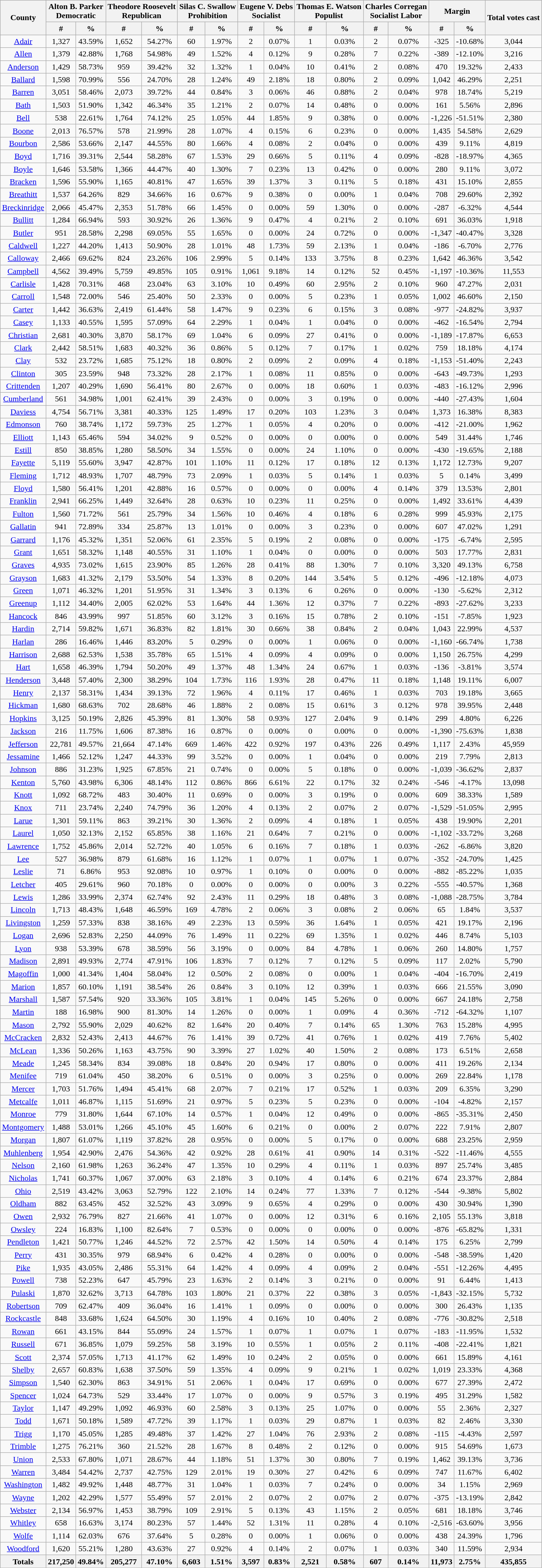<table class="wikitable sortable">
<tr>
<th rowspan="2">County</th>
<th colspan="2">Alton B. Parker<br>Democratic</th>
<th colspan="2">Theodore Roosevelt<br>Republican</th>
<th colspan="2">Silas C. Swallow<br>Prohibition</th>
<th colspan="2">Eugene V. Debs<br>Socialist</th>
<th colspan="2">Thomas E. Watson<br>Populist</th>
<th colspan="2">Charles Corregan<br>Socialist Labor</th>
<th colspan="2">Margin</th>
<th rowspan="2">Total votes cast</th>
</tr>
<tr bgcolor="lightgrey">
<th data-sort-type="number">#</th>
<th data-sort-type="number">%</th>
<th data-sort-type="number">#</th>
<th data-sort-type="number">%</th>
<th data-sort-type="number">#</th>
<th data-sort-type="number">%</th>
<th data-sort-type="number">#</th>
<th data-sort-type="number">%</th>
<th data-sort-type="number">#</th>
<th data-sort-type="number">%</th>
<th data-sort-type="number">#</th>
<th data-sort-type="number">%</th>
<th data-sort-type="number">#</th>
<th data-sort-type="number">%</th>
</tr>
<tr style="text-align:center;">
<td><a href='#'>Adair</a></td>
<td>1,327</td>
<td>43.59%</td>
<td>1,652</td>
<td>54.27%</td>
<td>60</td>
<td>1.97%</td>
<td>2</td>
<td>0.07%</td>
<td>1</td>
<td>0.03%</td>
<td>2</td>
<td>0.07%</td>
<td>-325</td>
<td>-10.68%</td>
<td>3,044</td>
</tr>
<tr style="text-align:center;">
<td><a href='#'>Allen</a></td>
<td>1,379</td>
<td>42.88%</td>
<td>1,768</td>
<td>54.98%</td>
<td>49</td>
<td>1.52%</td>
<td>4</td>
<td>0.12%</td>
<td>9</td>
<td>0.28%</td>
<td>7</td>
<td>0.22%</td>
<td>-389</td>
<td>-12.10%</td>
<td>3,216</td>
</tr>
<tr style="text-align:center;">
<td><a href='#'>Anderson</a></td>
<td>1,429</td>
<td>58.73%</td>
<td>959</td>
<td>39.42%</td>
<td>32</td>
<td>1.32%</td>
<td>1</td>
<td>0.04%</td>
<td>10</td>
<td>0.41%</td>
<td>2</td>
<td>0.08%</td>
<td>470</td>
<td>19.32%</td>
<td>2,433</td>
</tr>
<tr style="text-align:center;">
<td><a href='#'>Ballard</a></td>
<td>1,598</td>
<td>70.99%</td>
<td>556</td>
<td>24.70%</td>
<td>28</td>
<td>1.24%</td>
<td>49</td>
<td>2.18%</td>
<td>18</td>
<td>0.80%</td>
<td>2</td>
<td>0.09%</td>
<td>1,042</td>
<td>46.29%</td>
<td>2,251</td>
</tr>
<tr style="text-align:center;">
<td><a href='#'>Barren</a></td>
<td>3,051</td>
<td>58.46%</td>
<td>2,073</td>
<td>39.72%</td>
<td>44</td>
<td>0.84%</td>
<td>3</td>
<td>0.06%</td>
<td>46</td>
<td>0.88%</td>
<td>2</td>
<td>0.04%</td>
<td>978</td>
<td>18.74%</td>
<td>5,219</td>
</tr>
<tr style="text-align:center;">
<td><a href='#'>Bath</a></td>
<td>1,503</td>
<td>51.90%</td>
<td>1,342</td>
<td>46.34%</td>
<td>35</td>
<td>1.21%</td>
<td>2</td>
<td>0.07%</td>
<td>14</td>
<td>0.48%</td>
<td>0</td>
<td>0.00%</td>
<td>161</td>
<td>5.56%</td>
<td>2,896</td>
</tr>
<tr style="text-align:center;">
<td><a href='#'>Bell</a></td>
<td>538</td>
<td>22.61%</td>
<td>1,764</td>
<td>74.12%</td>
<td>25</td>
<td>1.05%</td>
<td>44</td>
<td>1.85%</td>
<td>9</td>
<td>0.38%</td>
<td>0</td>
<td>0.00%</td>
<td>-1,226</td>
<td>-51.51%</td>
<td>2,380</td>
</tr>
<tr style="text-align:center;">
<td><a href='#'>Boone</a></td>
<td>2,013</td>
<td>76.57%</td>
<td>578</td>
<td>21.99%</td>
<td>28</td>
<td>1.07%</td>
<td>4</td>
<td>0.15%</td>
<td>6</td>
<td>0.23%</td>
<td>0</td>
<td>0.00%</td>
<td>1,435</td>
<td>54.58%</td>
<td>2,629</td>
</tr>
<tr style="text-align:center;">
<td><a href='#'>Bourbon</a></td>
<td>2,586</td>
<td>53.66%</td>
<td>2,147</td>
<td>44.55%</td>
<td>80</td>
<td>1.66%</td>
<td>4</td>
<td>0.08%</td>
<td>2</td>
<td>0.04%</td>
<td>0</td>
<td>0.00%</td>
<td>439</td>
<td>9.11%</td>
<td>4,819</td>
</tr>
<tr style="text-align:center;">
<td><a href='#'>Boyd</a></td>
<td>1,716</td>
<td>39.31%</td>
<td>2,544</td>
<td>58.28%</td>
<td>67</td>
<td>1.53%</td>
<td>29</td>
<td>0.66%</td>
<td>5</td>
<td>0.11%</td>
<td>4</td>
<td>0.09%</td>
<td>-828</td>
<td>-18.97%</td>
<td>4,365</td>
</tr>
<tr style="text-align:center;">
<td><a href='#'>Boyle</a></td>
<td>1,646</td>
<td>53.58%</td>
<td>1,366</td>
<td>44.47%</td>
<td>40</td>
<td>1.30%</td>
<td>7</td>
<td>0.23%</td>
<td>13</td>
<td>0.42%</td>
<td>0</td>
<td>0.00%</td>
<td>280</td>
<td>9.11%</td>
<td>3,072</td>
</tr>
<tr style="text-align:center;">
<td><a href='#'>Bracken</a></td>
<td>1,596</td>
<td>55.90%</td>
<td>1,165</td>
<td>40.81%</td>
<td>47</td>
<td>1.65%</td>
<td>39</td>
<td>1.37%</td>
<td>3</td>
<td>0.11%</td>
<td>5</td>
<td>0.18%</td>
<td>431</td>
<td>15.10%</td>
<td>2,855</td>
</tr>
<tr style="text-align:center;">
<td><a href='#'>Breathitt</a></td>
<td>1,537</td>
<td>64.26%</td>
<td>829</td>
<td>34.66%</td>
<td>16</td>
<td>0.67%</td>
<td>9</td>
<td>0.38%</td>
<td>0</td>
<td>0.00%</td>
<td>1</td>
<td>0.04%</td>
<td>708</td>
<td>29.60%</td>
<td>2,392</td>
</tr>
<tr style="text-align:center;">
<td><a href='#'>Breckinridge</a></td>
<td>2,066</td>
<td>45.47%</td>
<td>2,353</td>
<td>51.78%</td>
<td>66</td>
<td>1.45%</td>
<td>0</td>
<td>0.00%</td>
<td>59</td>
<td>1.30%</td>
<td>0</td>
<td>0.00%</td>
<td>-287</td>
<td>-6.32%</td>
<td>4,544</td>
</tr>
<tr style="text-align:center;">
<td><a href='#'>Bullitt</a></td>
<td>1,284</td>
<td>66.94%</td>
<td>593</td>
<td>30.92%</td>
<td>26</td>
<td>1.36%</td>
<td>9</td>
<td>0.47%</td>
<td>4</td>
<td>0.21%</td>
<td>2</td>
<td>0.10%</td>
<td>691</td>
<td>36.03%</td>
<td>1,918</td>
</tr>
<tr style="text-align:center;">
<td><a href='#'>Butler</a></td>
<td>951</td>
<td>28.58%</td>
<td>2,298</td>
<td>69.05%</td>
<td>55</td>
<td>1.65%</td>
<td>0</td>
<td>0.00%</td>
<td>24</td>
<td>0.72%</td>
<td>0</td>
<td>0.00%</td>
<td>-1,347</td>
<td>-40.47%</td>
<td>3,328</td>
</tr>
<tr style="text-align:center;">
<td><a href='#'>Caldwell</a></td>
<td>1,227</td>
<td>44.20%</td>
<td>1,413</td>
<td>50.90%</td>
<td>28</td>
<td>1.01%</td>
<td>48</td>
<td>1.73%</td>
<td>59</td>
<td>2.13%</td>
<td>1</td>
<td>0.04%</td>
<td>-186</td>
<td>-6.70%</td>
<td>2,776</td>
</tr>
<tr style="text-align:center;">
<td><a href='#'>Calloway</a></td>
<td>2,466</td>
<td>69.62%</td>
<td>824</td>
<td>23.26%</td>
<td>106</td>
<td>2.99%</td>
<td>5</td>
<td>0.14%</td>
<td>133</td>
<td>3.75%</td>
<td>8</td>
<td>0.23%</td>
<td>1,642</td>
<td>46.36%</td>
<td>3,542</td>
</tr>
<tr style="text-align:center;">
<td><a href='#'>Campbell</a></td>
<td>4,562</td>
<td>39.49%</td>
<td>5,759</td>
<td>49.85%</td>
<td>105</td>
<td>0.91%</td>
<td>1,061</td>
<td>9.18%</td>
<td>14</td>
<td>0.12%</td>
<td>52</td>
<td>0.45%</td>
<td>-1,197</td>
<td>-10.36%</td>
<td>11,553</td>
</tr>
<tr style="text-align:center;">
<td><a href='#'>Carlisle</a></td>
<td>1,428</td>
<td>70.31%</td>
<td>468</td>
<td>23.04%</td>
<td>63</td>
<td>3.10%</td>
<td>10</td>
<td>0.49%</td>
<td>60</td>
<td>2.95%</td>
<td>2</td>
<td>0.10%</td>
<td>960</td>
<td>47.27%</td>
<td>2,031</td>
</tr>
<tr style="text-align:center;">
<td><a href='#'>Carroll</a></td>
<td>1,548</td>
<td>72.00%</td>
<td>546</td>
<td>25.40%</td>
<td>50</td>
<td>2.33%</td>
<td>0</td>
<td>0.00%</td>
<td>5</td>
<td>0.23%</td>
<td>1</td>
<td>0.05%</td>
<td>1,002</td>
<td>46.60%</td>
<td>2,150</td>
</tr>
<tr style="text-align:center;">
<td><a href='#'>Carter</a></td>
<td>1,442</td>
<td>36.63%</td>
<td>2,419</td>
<td>61.44%</td>
<td>58</td>
<td>1.47%</td>
<td>9</td>
<td>0.23%</td>
<td>6</td>
<td>0.15%</td>
<td>3</td>
<td>0.08%</td>
<td>-977</td>
<td>-24.82%</td>
<td>3,937</td>
</tr>
<tr style="text-align:center;">
<td><a href='#'>Casey</a></td>
<td>1,133</td>
<td>40.55%</td>
<td>1,595</td>
<td>57.09%</td>
<td>64</td>
<td>2.29%</td>
<td>1</td>
<td>0.04%</td>
<td>1</td>
<td>0.04%</td>
<td>0</td>
<td>0.00%</td>
<td>-462</td>
<td>-16.54%</td>
<td>2,794</td>
</tr>
<tr style="text-align:center;">
<td><a href='#'>Christian</a></td>
<td>2,681</td>
<td>40.30%</td>
<td>3,870</td>
<td>58.17%</td>
<td>69</td>
<td>1.04%</td>
<td>6</td>
<td>0.09%</td>
<td>27</td>
<td>0.41%</td>
<td>0</td>
<td>0.00%</td>
<td>-1,189</td>
<td>-17.87%</td>
<td>6,653</td>
</tr>
<tr style="text-align:center;">
<td><a href='#'>Clark</a></td>
<td>2,442</td>
<td>58.51%</td>
<td>1,683</td>
<td>40.32%</td>
<td>36</td>
<td>0.86%</td>
<td>5</td>
<td>0.12%</td>
<td>7</td>
<td>0.17%</td>
<td>1</td>
<td>0.02%</td>
<td>759</td>
<td>18.18%</td>
<td>4,174</td>
</tr>
<tr style="text-align:center;">
<td><a href='#'>Clay</a></td>
<td>532</td>
<td>23.72%</td>
<td>1,685</td>
<td>75.12%</td>
<td>18</td>
<td>0.80%</td>
<td>2</td>
<td>0.09%</td>
<td>2</td>
<td>0.09%</td>
<td>4</td>
<td>0.18%</td>
<td>-1,153</td>
<td>-51.40%</td>
<td>2,243</td>
</tr>
<tr style="text-align:center;">
<td><a href='#'>Clinton</a></td>
<td>305</td>
<td>23.59%</td>
<td>948</td>
<td>73.32%</td>
<td>28</td>
<td>2.17%</td>
<td>1</td>
<td>0.08%</td>
<td>11</td>
<td>0.85%</td>
<td>0</td>
<td>0.00%</td>
<td>-643</td>
<td>-49.73%</td>
<td>1,293</td>
</tr>
<tr style="text-align:center;">
<td><a href='#'>Crittenden</a></td>
<td>1,207</td>
<td>40.29%</td>
<td>1,690</td>
<td>56.41%</td>
<td>80</td>
<td>2.67%</td>
<td>0</td>
<td>0.00%</td>
<td>18</td>
<td>0.60%</td>
<td>1</td>
<td>0.03%</td>
<td>-483</td>
<td>-16.12%</td>
<td>2,996</td>
</tr>
<tr style="text-align:center;">
<td><a href='#'>Cumberland</a></td>
<td>561</td>
<td>34.98%</td>
<td>1,001</td>
<td>62.41%</td>
<td>39</td>
<td>2.43%</td>
<td>0</td>
<td>0.00%</td>
<td>3</td>
<td>0.19%</td>
<td>0</td>
<td>0.00%</td>
<td>-440</td>
<td>-27.43%</td>
<td>1,604</td>
</tr>
<tr style="text-align:center;">
<td><a href='#'>Daviess</a></td>
<td>4,754</td>
<td>56.71%</td>
<td>3,381</td>
<td>40.33%</td>
<td>125</td>
<td>1.49%</td>
<td>17</td>
<td>0.20%</td>
<td>103</td>
<td>1.23%</td>
<td>3</td>
<td>0.04%</td>
<td>1,373</td>
<td>16.38%</td>
<td>8,383</td>
</tr>
<tr style="text-align:center;">
<td><a href='#'>Edmonson</a></td>
<td>760</td>
<td>38.74%</td>
<td>1,172</td>
<td>59.73%</td>
<td>25</td>
<td>1.27%</td>
<td>1</td>
<td>0.05%</td>
<td>4</td>
<td>0.20%</td>
<td>0</td>
<td>0.00%</td>
<td>-412</td>
<td>-21.00%</td>
<td>1,962</td>
</tr>
<tr style="text-align:center;">
<td><a href='#'>Elliott</a></td>
<td>1,143</td>
<td>65.46%</td>
<td>594</td>
<td>34.02%</td>
<td>9</td>
<td>0.52%</td>
<td>0</td>
<td>0.00%</td>
<td>0</td>
<td>0.00%</td>
<td>0</td>
<td>0.00%</td>
<td>549</td>
<td>31.44%</td>
<td>1,746</td>
</tr>
<tr style="text-align:center;">
<td><a href='#'>Estill</a></td>
<td>850</td>
<td>38.85%</td>
<td>1,280</td>
<td>58.50%</td>
<td>34</td>
<td>1.55%</td>
<td>0</td>
<td>0.00%</td>
<td>24</td>
<td>1.10%</td>
<td>0</td>
<td>0.00%</td>
<td>-430</td>
<td>-19.65%</td>
<td>2,188</td>
</tr>
<tr style="text-align:center;">
<td><a href='#'>Fayette</a></td>
<td>5,119</td>
<td>55.60%</td>
<td>3,947</td>
<td>42.87%</td>
<td>101</td>
<td>1.10%</td>
<td>11</td>
<td>0.12%</td>
<td>17</td>
<td>0.18%</td>
<td>12</td>
<td>0.13%</td>
<td>1,172</td>
<td>12.73%</td>
<td>9,207</td>
</tr>
<tr style="text-align:center;">
<td><a href='#'>Fleming</a></td>
<td>1,712</td>
<td>48.93%</td>
<td>1,707</td>
<td>48.79%</td>
<td>73</td>
<td>2.09%</td>
<td>1</td>
<td>0.03%</td>
<td>5</td>
<td>0.14%</td>
<td>1</td>
<td>0.03%</td>
<td>5</td>
<td>0.14%</td>
<td>3,499</td>
</tr>
<tr style="text-align:center;">
<td><a href='#'>Floyd</a></td>
<td>1,580</td>
<td>56.41%</td>
<td>1,201</td>
<td>42.88%</td>
<td>16</td>
<td>0.57%</td>
<td>0</td>
<td>0.00%</td>
<td>0</td>
<td>0.00%</td>
<td>4</td>
<td>0.14%</td>
<td>379</td>
<td>13.53%</td>
<td>2,801</td>
</tr>
<tr style="text-align:center;">
<td><a href='#'>Franklin</a></td>
<td>2,941</td>
<td>66.25%</td>
<td>1,449</td>
<td>32.64%</td>
<td>28</td>
<td>0.63%</td>
<td>10</td>
<td>0.23%</td>
<td>11</td>
<td>0.25%</td>
<td>0</td>
<td>0.00%</td>
<td>1,492</td>
<td>33.61%</td>
<td>4,439</td>
</tr>
<tr style="text-align:center;">
<td><a href='#'>Fulton</a></td>
<td>1,560</td>
<td>71.72%</td>
<td>561</td>
<td>25.79%</td>
<td>34</td>
<td>1.56%</td>
<td>10</td>
<td>0.46%</td>
<td>4</td>
<td>0.18%</td>
<td>6</td>
<td>0.28%</td>
<td>999</td>
<td>45.93%</td>
<td>2,175</td>
</tr>
<tr style="text-align:center;">
<td><a href='#'>Gallatin</a></td>
<td>941</td>
<td>72.89%</td>
<td>334</td>
<td>25.87%</td>
<td>13</td>
<td>1.01%</td>
<td>0</td>
<td>0.00%</td>
<td>3</td>
<td>0.23%</td>
<td>0</td>
<td>0.00%</td>
<td>607</td>
<td>47.02%</td>
<td>1,291</td>
</tr>
<tr style="text-align:center;">
<td><a href='#'>Garrard</a></td>
<td>1,176</td>
<td>45.32%</td>
<td>1,351</td>
<td>52.06%</td>
<td>61</td>
<td>2.35%</td>
<td>5</td>
<td>0.19%</td>
<td>2</td>
<td>0.08%</td>
<td>0</td>
<td>0.00%</td>
<td>-175</td>
<td>-6.74%</td>
<td>2,595</td>
</tr>
<tr style="text-align:center;">
<td><a href='#'>Grant</a></td>
<td>1,651</td>
<td>58.32%</td>
<td>1,148</td>
<td>40.55%</td>
<td>31</td>
<td>1.10%</td>
<td>1</td>
<td>0.04%</td>
<td>0</td>
<td>0.00%</td>
<td>0</td>
<td>0.00%</td>
<td>503</td>
<td>17.77%</td>
<td>2,831</td>
</tr>
<tr style="text-align:center;">
<td><a href='#'>Graves</a></td>
<td>4,935</td>
<td>73.02%</td>
<td>1,615</td>
<td>23.90%</td>
<td>85</td>
<td>1.26%</td>
<td>28</td>
<td>0.41%</td>
<td>88</td>
<td>1.30%</td>
<td>7</td>
<td>0.10%</td>
<td>3,320</td>
<td>49.13%</td>
<td>6,758</td>
</tr>
<tr style="text-align:center;">
<td><a href='#'>Grayson</a></td>
<td>1,683</td>
<td>41.32%</td>
<td>2,179</td>
<td>53.50%</td>
<td>54</td>
<td>1.33%</td>
<td>8</td>
<td>0.20%</td>
<td>144</td>
<td>3.54%</td>
<td>5</td>
<td>0.12%</td>
<td>-496</td>
<td>-12.18%</td>
<td>4,073</td>
</tr>
<tr style="text-align:center;">
<td><a href='#'>Green</a></td>
<td>1,071</td>
<td>46.32%</td>
<td>1,201</td>
<td>51.95%</td>
<td>31</td>
<td>1.34%</td>
<td>3</td>
<td>0.13%</td>
<td>6</td>
<td>0.26%</td>
<td>0</td>
<td>0.00%</td>
<td>-130</td>
<td>-5.62%</td>
<td>2,312</td>
</tr>
<tr style="text-align:center;">
<td><a href='#'>Greenup</a></td>
<td>1,112</td>
<td>34.40%</td>
<td>2,005</td>
<td>62.02%</td>
<td>53</td>
<td>1.64%</td>
<td>44</td>
<td>1.36%</td>
<td>12</td>
<td>0.37%</td>
<td>7</td>
<td>0.22%</td>
<td>-893</td>
<td>-27.62%</td>
<td>3,233</td>
</tr>
<tr style="text-align:center;">
<td><a href='#'>Hancock</a></td>
<td>846</td>
<td>43.99%</td>
<td>997</td>
<td>51.85%</td>
<td>60</td>
<td>3.12%</td>
<td>3</td>
<td>0.16%</td>
<td>15</td>
<td>0.78%</td>
<td>2</td>
<td>0.10%</td>
<td>-151</td>
<td>-7.85%</td>
<td>1,923</td>
</tr>
<tr style="text-align:center;">
<td><a href='#'>Hardin</a></td>
<td>2,714</td>
<td>59.82%</td>
<td>1,671</td>
<td>36.83%</td>
<td>82</td>
<td>1.81%</td>
<td>30</td>
<td>0.66%</td>
<td>38</td>
<td>0.84%</td>
<td>2</td>
<td>0.04%</td>
<td>1,043</td>
<td>22.99%</td>
<td>4,537</td>
</tr>
<tr style="text-align:center;">
<td><a href='#'>Harlan</a></td>
<td>286</td>
<td>16.46%</td>
<td>1,446</td>
<td>83.20%</td>
<td>5</td>
<td>0.29%</td>
<td>0</td>
<td>0.00%</td>
<td>1</td>
<td>0.06%</td>
<td>0</td>
<td>0.00%</td>
<td>-1,160</td>
<td>-66.74%</td>
<td>1,738</td>
</tr>
<tr style="text-align:center;">
<td><a href='#'>Harrison</a></td>
<td>2,688</td>
<td>62.53%</td>
<td>1,538</td>
<td>35.78%</td>
<td>65</td>
<td>1.51%</td>
<td>4</td>
<td>0.09%</td>
<td>4</td>
<td>0.09%</td>
<td>0</td>
<td>0.00%</td>
<td>1,150</td>
<td>26.75%</td>
<td>4,299</td>
</tr>
<tr style="text-align:center;">
<td><a href='#'>Hart</a></td>
<td>1,658</td>
<td>46.39%</td>
<td>1,794</td>
<td>50.20%</td>
<td>49</td>
<td>1.37%</td>
<td>48</td>
<td>1.34%</td>
<td>24</td>
<td>0.67%</td>
<td>1</td>
<td>0.03%</td>
<td>-136</td>
<td>-3.81%</td>
<td>3,574</td>
</tr>
<tr style="text-align:center;">
<td><a href='#'>Henderson</a></td>
<td>3,448</td>
<td>57.40%</td>
<td>2,300</td>
<td>38.29%</td>
<td>104</td>
<td>1.73%</td>
<td>116</td>
<td>1.93%</td>
<td>28</td>
<td>0.47%</td>
<td>11</td>
<td>0.18%</td>
<td>1,148</td>
<td>19.11%</td>
<td>6,007</td>
</tr>
<tr style="text-align:center;">
<td><a href='#'>Henry</a></td>
<td>2,137</td>
<td>58.31%</td>
<td>1,434</td>
<td>39.13%</td>
<td>72</td>
<td>1.96%</td>
<td>4</td>
<td>0.11%</td>
<td>17</td>
<td>0.46%</td>
<td>1</td>
<td>0.03%</td>
<td>703</td>
<td>19.18%</td>
<td>3,665</td>
</tr>
<tr style="text-align:center;">
<td><a href='#'>Hickman</a></td>
<td>1,680</td>
<td>68.63%</td>
<td>702</td>
<td>28.68%</td>
<td>46</td>
<td>1.88%</td>
<td>2</td>
<td>0.08%</td>
<td>15</td>
<td>0.61%</td>
<td>3</td>
<td>0.12%</td>
<td>978</td>
<td>39.95%</td>
<td>2,448</td>
</tr>
<tr style="text-align:center;">
<td><a href='#'>Hopkins</a></td>
<td>3,125</td>
<td>50.19%</td>
<td>2,826</td>
<td>45.39%</td>
<td>81</td>
<td>1.30%</td>
<td>58</td>
<td>0.93%</td>
<td>127</td>
<td>2.04%</td>
<td>9</td>
<td>0.14%</td>
<td>299</td>
<td>4.80%</td>
<td>6,226</td>
</tr>
<tr style="text-align:center;">
<td><a href='#'>Jackson</a></td>
<td>216</td>
<td>11.75%</td>
<td>1,606</td>
<td>87.38%</td>
<td>16</td>
<td>0.87%</td>
<td>0</td>
<td>0.00%</td>
<td>0</td>
<td>0.00%</td>
<td>0</td>
<td>0.00%</td>
<td>-1,390</td>
<td>-75.63%</td>
<td>1,838</td>
</tr>
<tr style="text-align:center;">
<td><a href='#'>Jefferson</a></td>
<td>22,781</td>
<td>49.57%</td>
<td>21,664</td>
<td>47.14%</td>
<td>669</td>
<td>1.46%</td>
<td>422</td>
<td>0.92%</td>
<td>197</td>
<td>0.43%</td>
<td>226</td>
<td>0.49%</td>
<td>1,117</td>
<td>2.43%</td>
<td>45,959</td>
</tr>
<tr style="text-align:center;">
<td><a href='#'>Jessamine</a></td>
<td>1,466</td>
<td>52.12%</td>
<td>1,247</td>
<td>44.33%</td>
<td>99</td>
<td>3.52%</td>
<td>0</td>
<td>0.00%</td>
<td>1</td>
<td>0.04%</td>
<td>0</td>
<td>0.00%</td>
<td>219</td>
<td>7.79%</td>
<td>2,813</td>
</tr>
<tr style="text-align:center;">
<td><a href='#'>Johnson</a></td>
<td>886</td>
<td>31.23%</td>
<td>1,925</td>
<td>67.85%</td>
<td>21</td>
<td>0.74%</td>
<td>0</td>
<td>0.00%</td>
<td>5</td>
<td>0.18%</td>
<td>0</td>
<td>0.00%</td>
<td>-1,039</td>
<td>-36.62%</td>
<td>2,837</td>
</tr>
<tr style="text-align:center;">
<td><a href='#'>Kenton</a></td>
<td>5,760</td>
<td>43.98%</td>
<td>6,306</td>
<td>48.14%</td>
<td>112</td>
<td>0.86%</td>
<td>866</td>
<td>6.61%</td>
<td>22</td>
<td>0.17%</td>
<td>32</td>
<td>0.24%</td>
<td>-546</td>
<td>-4.17%</td>
<td>13,098</td>
</tr>
<tr style="text-align:center;">
<td><a href='#'>Knott</a></td>
<td>1,092</td>
<td>68.72%</td>
<td>483</td>
<td>30.40%</td>
<td>11</td>
<td>0.69%</td>
<td>0</td>
<td>0.00%</td>
<td>3</td>
<td>0.19%</td>
<td>0</td>
<td>0.00%</td>
<td>609</td>
<td>38.33%</td>
<td>1,589</td>
</tr>
<tr style="text-align:center;">
<td><a href='#'>Knox</a></td>
<td>711</td>
<td>23.74%</td>
<td>2,240</td>
<td>74.79%</td>
<td>36</td>
<td>1.20%</td>
<td>4</td>
<td>0.13%</td>
<td>2</td>
<td>0.07%</td>
<td>2</td>
<td>0.07%</td>
<td>-1,529</td>
<td>-51.05%</td>
<td>2,995</td>
</tr>
<tr style="text-align:center;">
<td><a href='#'>Larue</a></td>
<td>1,301</td>
<td>59.11%</td>
<td>863</td>
<td>39.21%</td>
<td>30</td>
<td>1.36%</td>
<td>2</td>
<td>0.09%</td>
<td>4</td>
<td>0.18%</td>
<td>1</td>
<td>0.05%</td>
<td>438</td>
<td>19.90%</td>
<td>2,201</td>
</tr>
<tr style="text-align:center;">
<td><a href='#'>Laurel</a></td>
<td>1,050</td>
<td>32.13%</td>
<td>2,152</td>
<td>65.85%</td>
<td>38</td>
<td>1.16%</td>
<td>21</td>
<td>0.64%</td>
<td>7</td>
<td>0.21%</td>
<td>0</td>
<td>0.00%</td>
<td>-1,102</td>
<td>-33.72%</td>
<td>3,268</td>
</tr>
<tr style="text-align:center;">
<td><a href='#'>Lawrence</a></td>
<td>1,752</td>
<td>45.86%</td>
<td>2,014</td>
<td>52.72%</td>
<td>40</td>
<td>1.05%</td>
<td>6</td>
<td>0.16%</td>
<td>7</td>
<td>0.18%</td>
<td>1</td>
<td>0.03%</td>
<td>-262</td>
<td>-6.86%</td>
<td>3,820</td>
</tr>
<tr style="text-align:center;">
<td><a href='#'>Lee</a></td>
<td>527</td>
<td>36.98%</td>
<td>879</td>
<td>61.68%</td>
<td>16</td>
<td>1.12%</td>
<td>1</td>
<td>0.07%</td>
<td>1</td>
<td>0.07%</td>
<td>1</td>
<td>0.07%</td>
<td>-352</td>
<td>-24.70%</td>
<td>1,425</td>
</tr>
<tr style="text-align:center;">
<td><a href='#'>Leslie</a></td>
<td>71</td>
<td>6.86%</td>
<td>953</td>
<td>92.08%</td>
<td>10</td>
<td>0.97%</td>
<td>1</td>
<td>0.10%</td>
<td>0</td>
<td>0.00%</td>
<td>0</td>
<td>0.00%</td>
<td>-882</td>
<td>-85.22%</td>
<td>1,035</td>
</tr>
<tr style="text-align:center;">
<td><a href='#'>Letcher</a></td>
<td>405</td>
<td>29.61%</td>
<td>960</td>
<td>70.18%</td>
<td>0</td>
<td>0.00%</td>
<td>0</td>
<td>0.00%</td>
<td>0</td>
<td>0.00%</td>
<td>3</td>
<td>0.22%</td>
<td>-555</td>
<td>-40.57%</td>
<td>1,368</td>
</tr>
<tr style="text-align:center;">
<td><a href='#'>Lewis</a></td>
<td>1,286</td>
<td>33.99%</td>
<td>2,374</td>
<td>62.74%</td>
<td>92</td>
<td>2.43%</td>
<td>11</td>
<td>0.29%</td>
<td>18</td>
<td>0.48%</td>
<td>3</td>
<td>0.08%</td>
<td>-1,088</td>
<td>-28.75%</td>
<td>3,784</td>
</tr>
<tr style="text-align:center;">
<td><a href='#'>Lincoln</a></td>
<td>1,713</td>
<td>48.43%</td>
<td>1,648</td>
<td>46.59%</td>
<td>169</td>
<td>4.78%</td>
<td>2</td>
<td>0.06%</td>
<td>3</td>
<td>0.08%</td>
<td>2</td>
<td>0.06%</td>
<td>65</td>
<td>1.84%</td>
<td>3,537</td>
</tr>
<tr style="text-align:center;">
<td><a href='#'>Livingston</a></td>
<td>1,259</td>
<td>57.33%</td>
<td>838</td>
<td>38.16%</td>
<td>49</td>
<td>2.23%</td>
<td>13</td>
<td>0.59%</td>
<td>36</td>
<td>1.64%</td>
<td>1</td>
<td>0.05%</td>
<td>421</td>
<td>19.17%</td>
<td>2,196</td>
</tr>
<tr style="text-align:center;">
<td><a href='#'>Logan</a></td>
<td>2,696</td>
<td>52.83%</td>
<td>2,250</td>
<td>44.09%</td>
<td>76</td>
<td>1.49%</td>
<td>11</td>
<td>0.22%</td>
<td>69</td>
<td>1.35%</td>
<td>1</td>
<td>0.02%</td>
<td>446</td>
<td>8.74%</td>
<td>5,103</td>
</tr>
<tr style="text-align:center;">
<td><a href='#'>Lyon</a></td>
<td>938</td>
<td>53.39%</td>
<td>678</td>
<td>38.59%</td>
<td>56</td>
<td>3.19%</td>
<td>0</td>
<td>0.00%</td>
<td>84</td>
<td>4.78%</td>
<td>1</td>
<td>0.06%</td>
<td>260</td>
<td>14.80%</td>
<td>1,757</td>
</tr>
<tr style="text-align:center;">
<td><a href='#'>Madison</a></td>
<td>2,891</td>
<td>49.93%</td>
<td>2,774</td>
<td>47.91%</td>
<td>106</td>
<td>1.83%</td>
<td>7</td>
<td>0.12%</td>
<td>7</td>
<td>0.12%</td>
<td>5</td>
<td>0.09%</td>
<td>117</td>
<td>2.02%</td>
<td>5,790</td>
</tr>
<tr style="text-align:center;">
<td><a href='#'>Magoffin</a></td>
<td>1,000</td>
<td>41.34%</td>
<td>1,404</td>
<td>58.04%</td>
<td>12</td>
<td>0.50%</td>
<td>2</td>
<td>0.08%</td>
<td>0</td>
<td>0.00%</td>
<td>1</td>
<td>0.04%</td>
<td>-404</td>
<td>-16.70%</td>
<td>2,419</td>
</tr>
<tr style="text-align:center;">
<td><a href='#'>Marion</a></td>
<td>1,857</td>
<td>60.10%</td>
<td>1,191</td>
<td>38.54%</td>
<td>26</td>
<td>0.84%</td>
<td>3</td>
<td>0.10%</td>
<td>12</td>
<td>0.39%</td>
<td>1</td>
<td>0.03%</td>
<td>666</td>
<td>21.55%</td>
<td>3,090</td>
</tr>
<tr style="text-align:center;">
<td><a href='#'>Marshall</a></td>
<td>1,587</td>
<td>57.54%</td>
<td>920</td>
<td>33.36%</td>
<td>105</td>
<td>3.81%</td>
<td>1</td>
<td>0.04%</td>
<td>145</td>
<td>5.26%</td>
<td>0</td>
<td>0.00%</td>
<td>667</td>
<td>24.18%</td>
<td>2,758</td>
</tr>
<tr style="text-align:center;">
<td><a href='#'>Martin</a></td>
<td>188</td>
<td>16.98%</td>
<td>900</td>
<td>81.30%</td>
<td>14</td>
<td>1.26%</td>
<td>0</td>
<td>0.00%</td>
<td>1</td>
<td>0.09%</td>
<td>4</td>
<td>0.36%</td>
<td>-712</td>
<td>-64.32%</td>
<td>1,107</td>
</tr>
<tr style="text-align:center;">
<td><a href='#'>Mason</a></td>
<td>2,792</td>
<td>55.90%</td>
<td>2,029</td>
<td>40.62%</td>
<td>82</td>
<td>1.64%</td>
<td>20</td>
<td>0.40%</td>
<td>7</td>
<td>0.14%</td>
<td>65</td>
<td>1.30%</td>
<td>763</td>
<td>15.28%</td>
<td>4,995</td>
</tr>
<tr style="text-align:center;">
<td><a href='#'>McCracken</a></td>
<td>2,832</td>
<td>52.43%</td>
<td>2,413</td>
<td>44.67%</td>
<td>76</td>
<td>1.41%</td>
<td>39</td>
<td>0.72%</td>
<td>41</td>
<td>0.76%</td>
<td>1</td>
<td>0.02%</td>
<td>419</td>
<td>7.76%</td>
<td>5,402</td>
</tr>
<tr style="text-align:center;">
<td><a href='#'>McLean</a></td>
<td>1,336</td>
<td>50.26%</td>
<td>1,163</td>
<td>43.75%</td>
<td>90</td>
<td>3.39%</td>
<td>27</td>
<td>1.02%</td>
<td>40</td>
<td>1.50%</td>
<td>2</td>
<td>0.08%</td>
<td>173</td>
<td>6.51%</td>
<td>2,658</td>
</tr>
<tr style="text-align:center;">
<td><a href='#'>Meade</a></td>
<td>1,245</td>
<td>58.34%</td>
<td>834</td>
<td>39.08%</td>
<td>18</td>
<td>0.84%</td>
<td>20</td>
<td>0.94%</td>
<td>17</td>
<td>0.80%</td>
<td>0</td>
<td>0.00%</td>
<td>411</td>
<td>19.26%</td>
<td>2,134</td>
</tr>
<tr style="text-align:center;">
<td><a href='#'>Menifee</a></td>
<td>719</td>
<td>61.04%</td>
<td>450</td>
<td>38.20%</td>
<td>6</td>
<td>0.51%</td>
<td>0</td>
<td>0.00%</td>
<td>3</td>
<td>0.25%</td>
<td>0</td>
<td>0.00%</td>
<td>269</td>
<td>22.84%</td>
<td>1,178</td>
</tr>
<tr style="text-align:center;">
<td><a href='#'>Mercer</a></td>
<td>1,703</td>
<td>51.76%</td>
<td>1,494</td>
<td>45.41%</td>
<td>68</td>
<td>2.07%</td>
<td>7</td>
<td>0.21%</td>
<td>17</td>
<td>0.52%</td>
<td>1</td>
<td>0.03%</td>
<td>209</td>
<td>6.35%</td>
<td>3,290</td>
</tr>
<tr style="text-align:center;">
<td><a href='#'>Metcalfe</a></td>
<td>1,011</td>
<td>46.87%</td>
<td>1,115</td>
<td>51.69%</td>
<td>21</td>
<td>0.97%</td>
<td>5</td>
<td>0.23%</td>
<td>5</td>
<td>0.23%</td>
<td>0</td>
<td>0.00%</td>
<td>-104</td>
<td>-4.82%</td>
<td>2,157</td>
</tr>
<tr style="text-align:center;">
<td><a href='#'>Monroe</a></td>
<td>779</td>
<td>31.80%</td>
<td>1,644</td>
<td>67.10%</td>
<td>14</td>
<td>0.57%</td>
<td>1</td>
<td>0.04%</td>
<td>12</td>
<td>0.49%</td>
<td>0</td>
<td>0.00%</td>
<td>-865</td>
<td>-35.31%</td>
<td>2,450</td>
</tr>
<tr style="text-align:center;">
<td><a href='#'>Montgomery</a></td>
<td>1,488</td>
<td>53.01%</td>
<td>1,266</td>
<td>45.10%</td>
<td>45</td>
<td>1.60%</td>
<td>6</td>
<td>0.21%</td>
<td>0</td>
<td>0.00%</td>
<td>2</td>
<td>0.07%</td>
<td>222</td>
<td>7.91%</td>
<td>2,807</td>
</tr>
<tr style="text-align:center;">
<td><a href='#'>Morgan</a></td>
<td>1,807</td>
<td>61.07%</td>
<td>1,119</td>
<td>37.82%</td>
<td>28</td>
<td>0.95%</td>
<td>0</td>
<td>0.00%</td>
<td>5</td>
<td>0.17%</td>
<td>0</td>
<td>0.00%</td>
<td>688</td>
<td>23.25%</td>
<td>2,959</td>
</tr>
<tr style="text-align:center;">
<td><a href='#'>Muhlenberg</a></td>
<td>1,954</td>
<td>42.90%</td>
<td>2,476</td>
<td>54.36%</td>
<td>42</td>
<td>0.92%</td>
<td>28</td>
<td>0.61%</td>
<td>41</td>
<td>0.90%</td>
<td>14</td>
<td>0.31%</td>
<td>-522</td>
<td>-11.46%</td>
<td>4,555</td>
</tr>
<tr style="text-align:center;">
<td><a href='#'>Nelson</a></td>
<td>2,160</td>
<td>61.98%</td>
<td>1,263</td>
<td>36.24%</td>
<td>47</td>
<td>1.35%</td>
<td>10</td>
<td>0.29%</td>
<td>4</td>
<td>0.11%</td>
<td>1</td>
<td>0.03%</td>
<td>897</td>
<td>25.74%</td>
<td>3,485</td>
</tr>
<tr style="text-align:center;">
<td><a href='#'>Nicholas</a></td>
<td>1,741</td>
<td>60.37%</td>
<td>1,067</td>
<td>37.00%</td>
<td>63</td>
<td>2.18%</td>
<td>3</td>
<td>0.10%</td>
<td>4</td>
<td>0.14%</td>
<td>6</td>
<td>0.21%</td>
<td>674</td>
<td>23.37%</td>
<td>2,884</td>
</tr>
<tr style="text-align:center;">
<td><a href='#'>Ohio</a></td>
<td>2,519</td>
<td>43.42%</td>
<td>3,063</td>
<td>52.79%</td>
<td>122</td>
<td>2.10%</td>
<td>14</td>
<td>0.24%</td>
<td>77</td>
<td>1.33%</td>
<td>7</td>
<td>0.12%</td>
<td>-544</td>
<td>-9.38%</td>
<td>5,802</td>
</tr>
<tr style="text-align:center;">
<td><a href='#'>Oldham</a></td>
<td>882</td>
<td>63.45%</td>
<td>452</td>
<td>32.52%</td>
<td>43</td>
<td>3.09%</td>
<td>9</td>
<td>0.65%</td>
<td>4</td>
<td>0.29%</td>
<td>0</td>
<td>0.00%</td>
<td>430</td>
<td>30.94%</td>
<td>1,390</td>
</tr>
<tr style="text-align:center;">
<td><a href='#'>Owen</a></td>
<td>2,932</td>
<td>76.79%</td>
<td>827</td>
<td>21.66%</td>
<td>41</td>
<td>1.07%</td>
<td>0</td>
<td>0.00%</td>
<td>12</td>
<td>0.31%</td>
<td>6</td>
<td>0.16%</td>
<td>2,105</td>
<td>55.13%</td>
<td>3,818</td>
</tr>
<tr style="text-align:center;">
<td><a href='#'>Owsley</a></td>
<td>224</td>
<td>16.83%</td>
<td>1,100</td>
<td>82.64%</td>
<td>7</td>
<td>0.53%</td>
<td>0</td>
<td>0.00%</td>
<td>0</td>
<td>0.00%</td>
<td>0</td>
<td>0.00%</td>
<td>-876</td>
<td>-65.82%</td>
<td>1,331</td>
</tr>
<tr style="text-align:center;">
<td><a href='#'>Pendleton</a></td>
<td>1,421</td>
<td>50.77%</td>
<td>1,246</td>
<td>44.52%</td>
<td>72</td>
<td>2.57%</td>
<td>42</td>
<td>1.50%</td>
<td>14</td>
<td>0.50%</td>
<td>4</td>
<td>0.14%</td>
<td>175</td>
<td>6.25%</td>
<td>2,799</td>
</tr>
<tr style="text-align:center;">
<td><a href='#'>Perry</a></td>
<td>431</td>
<td>30.35%</td>
<td>979</td>
<td>68.94%</td>
<td>6</td>
<td>0.42%</td>
<td>4</td>
<td>0.28%</td>
<td>0</td>
<td>0.00%</td>
<td>0</td>
<td>0.00%</td>
<td>-548</td>
<td>-38.59%</td>
<td>1,420</td>
</tr>
<tr style="text-align:center;">
<td><a href='#'>Pike</a></td>
<td>1,935</td>
<td>43.05%</td>
<td>2,486</td>
<td>55.31%</td>
<td>64</td>
<td>1.42%</td>
<td>4</td>
<td>0.09%</td>
<td>4</td>
<td>0.09%</td>
<td>2</td>
<td>0.04%</td>
<td>-551</td>
<td>-12.26%</td>
<td>4,495</td>
</tr>
<tr style="text-align:center;">
<td><a href='#'>Powell</a></td>
<td>738</td>
<td>52.23%</td>
<td>647</td>
<td>45.79%</td>
<td>23</td>
<td>1.63%</td>
<td>2</td>
<td>0.14%</td>
<td>3</td>
<td>0.21%</td>
<td>0</td>
<td>0.00%</td>
<td>91</td>
<td>6.44%</td>
<td>1,413</td>
</tr>
<tr style="text-align:center;">
<td><a href='#'>Pulaski</a></td>
<td>1,870</td>
<td>32.62%</td>
<td>3,713</td>
<td>64.78%</td>
<td>103</td>
<td>1.80%</td>
<td>21</td>
<td>0.37%</td>
<td>22</td>
<td>0.38%</td>
<td>3</td>
<td>0.05%</td>
<td>-1,843</td>
<td>-32.15%</td>
<td>5,732</td>
</tr>
<tr style="text-align:center;">
<td><a href='#'>Robertson</a></td>
<td>709</td>
<td>62.47%</td>
<td>409</td>
<td>36.04%</td>
<td>16</td>
<td>1.41%</td>
<td>1</td>
<td>0.09%</td>
<td>0</td>
<td>0.00%</td>
<td>0</td>
<td>0.00%</td>
<td>300</td>
<td>26.43%</td>
<td>1,135</td>
</tr>
<tr style="text-align:center;">
<td><a href='#'>Rockcastle</a></td>
<td>848</td>
<td>33.68%</td>
<td>1,624</td>
<td>64.50%</td>
<td>30</td>
<td>1.19%</td>
<td>4</td>
<td>0.16%</td>
<td>10</td>
<td>0.40%</td>
<td>2</td>
<td>0.08%</td>
<td>-776</td>
<td>-30.82%</td>
<td>2,518</td>
</tr>
<tr style="text-align:center;">
<td><a href='#'>Rowan</a></td>
<td>661</td>
<td>43.15%</td>
<td>844</td>
<td>55.09%</td>
<td>24</td>
<td>1.57%</td>
<td>1</td>
<td>0.07%</td>
<td>1</td>
<td>0.07%</td>
<td>1</td>
<td>0.07%</td>
<td>-183</td>
<td>-11.95%</td>
<td>1,532</td>
</tr>
<tr style="text-align:center;">
<td><a href='#'>Russell</a></td>
<td>671</td>
<td>36.85%</td>
<td>1,079</td>
<td>59.25%</td>
<td>58</td>
<td>3.19%</td>
<td>10</td>
<td>0.55%</td>
<td>1</td>
<td>0.05%</td>
<td>2</td>
<td>0.11%</td>
<td>-408</td>
<td>-22.41%</td>
<td>1,821</td>
</tr>
<tr style="text-align:center;">
<td><a href='#'>Scott</a></td>
<td>2,374</td>
<td>57.05%</td>
<td>1,713</td>
<td>41.17%</td>
<td>62</td>
<td>1.49%</td>
<td>10</td>
<td>0.24%</td>
<td>2</td>
<td>0.05%</td>
<td>0</td>
<td>0.00%</td>
<td>661</td>
<td>15.89%</td>
<td>4,161</td>
</tr>
<tr style="text-align:center;">
<td><a href='#'>Shelby</a></td>
<td>2,657</td>
<td>60.83%</td>
<td>1,638</td>
<td>37.50%</td>
<td>59</td>
<td>1.35%</td>
<td>4</td>
<td>0.09%</td>
<td>9</td>
<td>0.21%</td>
<td>1</td>
<td>0.02%</td>
<td>1,019</td>
<td>23.33%</td>
<td>4,368</td>
</tr>
<tr style="text-align:center;">
<td><a href='#'>Simpson</a></td>
<td>1,540</td>
<td>62.30%</td>
<td>863</td>
<td>34.91%</td>
<td>51</td>
<td>2.06%</td>
<td>1</td>
<td>0.04%</td>
<td>17</td>
<td>0.69%</td>
<td>0</td>
<td>0.00%</td>
<td>677</td>
<td>27.39%</td>
<td>2,472</td>
</tr>
<tr style="text-align:center;">
<td><a href='#'>Spencer</a></td>
<td>1,024</td>
<td>64.73%</td>
<td>529</td>
<td>33.44%</td>
<td>17</td>
<td>1.07%</td>
<td>0</td>
<td>0.00%</td>
<td>9</td>
<td>0.57%</td>
<td>3</td>
<td>0.19%</td>
<td>495</td>
<td>31.29%</td>
<td>1,582</td>
</tr>
<tr style="text-align:center;">
<td><a href='#'>Taylor</a></td>
<td>1,147</td>
<td>49.29%</td>
<td>1,092</td>
<td>46.93%</td>
<td>60</td>
<td>2.58%</td>
<td>3</td>
<td>0.13%</td>
<td>25</td>
<td>1.07%</td>
<td>0</td>
<td>0.00%</td>
<td>55</td>
<td>2.36%</td>
<td>2,327</td>
</tr>
<tr style="text-align:center;">
<td><a href='#'>Todd</a></td>
<td>1,671</td>
<td>50.18%</td>
<td>1,589</td>
<td>47.72%</td>
<td>39</td>
<td>1.17%</td>
<td>1</td>
<td>0.03%</td>
<td>29</td>
<td>0.87%</td>
<td>1</td>
<td>0.03%</td>
<td>82</td>
<td>2.46%</td>
<td>3,330</td>
</tr>
<tr style="text-align:center;">
<td><a href='#'>Trigg</a></td>
<td>1,170</td>
<td>45.05%</td>
<td>1,285</td>
<td>49.48%</td>
<td>37</td>
<td>1.42%</td>
<td>27</td>
<td>1.04%</td>
<td>76</td>
<td>2.93%</td>
<td>2</td>
<td>0.08%</td>
<td>-115</td>
<td>-4.43%</td>
<td>2,597</td>
</tr>
<tr style="text-align:center;">
<td><a href='#'>Trimble</a></td>
<td>1,275</td>
<td>76.21%</td>
<td>360</td>
<td>21.52%</td>
<td>28</td>
<td>1.67%</td>
<td>8</td>
<td>0.48%</td>
<td>2</td>
<td>0.12%</td>
<td>0</td>
<td>0.00%</td>
<td>915</td>
<td>54.69%</td>
<td>1,673</td>
</tr>
<tr style="text-align:center;">
<td><a href='#'>Union</a></td>
<td>2,533</td>
<td>67.80%</td>
<td>1,071</td>
<td>28.67%</td>
<td>44</td>
<td>1.18%</td>
<td>51</td>
<td>1.37%</td>
<td>30</td>
<td>0.80%</td>
<td>7</td>
<td>0.19%</td>
<td>1,462</td>
<td>39.13%</td>
<td>3,736</td>
</tr>
<tr style="text-align:center;">
<td><a href='#'>Warren</a></td>
<td>3,484</td>
<td>54.42%</td>
<td>2,737</td>
<td>42.75%</td>
<td>129</td>
<td>2.01%</td>
<td>19</td>
<td>0.30%</td>
<td>27</td>
<td>0.42%</td>
<td>6</td>
<td>0.09%</td>
<td>747</td>
<td>11.67%</td>
<td>6,402</td>
</tr>
<tr style="text-align:center;">
<td><a href='#'>Washington</a></td>
<td>1,482</td>
<td>49.92%</td>
<td>1,448</td>
<td>48.77%</td>
<td>31</td>
<td>1.04%</td>
<td>1</td>
<td>0.03%</td>
<td>7</td>
<td>0.24%</td>
<td>0</td>
<td>0.00%</td>
<td>34</td>
<td>1.15%</td>
<td>2,969</td>
</tr>
<tr style="text-align:center;">
<td><a href='#'>Wayne</a></td>
<td>1,202</td>
<td>42.29%</td>
<td>1,577</td>
<td>55.49%</td>
<td>57</td>
<td>2.01%</td>
<td>2</td>
<td>0.07%</td>
<td>2</td>
<td>0.07%</td>
<td>2</td>
<td>0.07%</td>
<td>-375</td>
<td>-13.19%</td>
<td>2,842</td>
</tr>
<tr style="text-align:center;">
<td><a href='#'>Webster</a></td>
<td>2,134</td>
<td>56.97%</td>
<td>1,453</td>
<td>38.79%</td>
<td>109</td>
<td>2.91%</td>
<td>5</td>
<td>0.13%</td>
<td>43</td>
<td>1.15%</td>
<td>2</td>
<td>0.05%</td>
<td>681</td>
<td>18.18%</td>
<td>3,746</td>
</tr>
<tr style="text-align:center;">
<td><a href='#'>Whitley</a></td>
<td>658</td>
<td>16.63%</td>
<td>3,174</td>
<td>80.23%</td>
<td>57</td>
<td>1.44%</td>
<td>52</td>
<td>1.31%</td>
<td>11</td>
<td>0.28%</td>
<td>4</td>
<td>0.10%</td>
<td>-2,516</td>
<td>-63.60%</td>
<td>3,956</td>
</tr>
<tr style="text-align:center;">
<td><a href='#'>Wolfe</a></td>
<td>1,114</td>
<td>62.03%</td>
<td>676</td>
<td>37.64%</td>
<td>5</td>
<td>0.28%</td>
<td>0</td>
<td>0.00%</td>
<td>1</td>
<td>0.06%</td>
<td>0</td>
<td>0.00%</td>
<td>438</td>
<td>24.39%</td>
<td>1,796</td>
</tr>
<tr style="text-align:center;">
<td><a href='#'>Woodford</a></td>
<td>1,620</td>
<td>55.21%</td>
<td>1,280</td>
<td>43.63%</td>
<td>27</td>
<td>0.92%</td>
<td>4</td>
<td>0.14%</td>
<td>2</td>
<td>0.07%</td>
<td>1</td>
<td>0.03%</td>
<td>340</td>
<td>11.59%</td>
<td>2,934</td>
</tr>
<tr style="text-align:center;">
<th>Totals</th>
<th>217,250</th>
<th>49.84%</th>
<th>205,277</th>
<th>47.10%</th>
<th>6,603</th>
<th>1.51%</th>
<th>3,597</th>
<th>0.83%</th>
<th>2,521</th>
<th>0.58%</th>
<th>607</th>
<th>0.14%</th>
<th>11,973</th>
<th>2.75%</th>
<th>435,855</th>
</tr>
</table>
